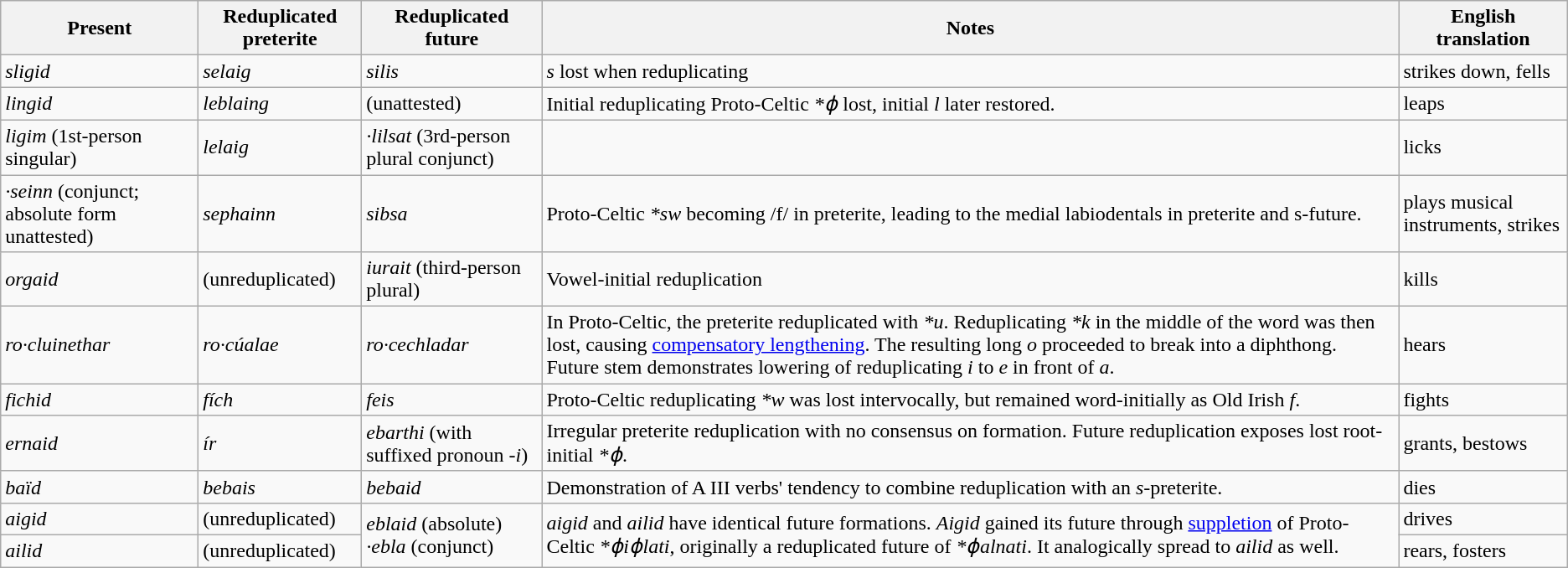<table class="wikitable">
<tr>
<th>Present</th>
<th>Reduplicated preterite</th>
<th>Reduplicated future</th>
<th>Notes</th>
<th>English translation</th>
</tr>
<tr>
<td><em>sligid</em></td>
<td><em>selaig</em></td>
<td><em>silis</em></td>
<td><em>s</em> lost when reduplicating</td>
<td>strikes down, fells</td>
</tr>
<tr>
<td><em>lingid</em></td>
<td><em>leblaing</em></td>
<td>(unattested)</td>
<td>Initial reduplicating Proto-Celtic <em>*ɸ</em> lost, initial <em>l</em> later restored.</td>
<td>leaps</td>
</tr>
<tr>
<td><em>ligim</em> (1st-person singular)</td>
<td><em>lelaig</em></td>
<td><em>·lilsat</em> (3rd-person plural conjunct)</td>
<td></td>
<td>licks</td>
</tr>
<tr>
<td><em>·seinn</em> (conjunct; absolute form unattested)</td>
<td><em>sephainn</em></td>
<td><em>sibsa</em></td>
<td>Proto-Celtic <em>*sw</em> becoming /f/ in preterite, leading to the medial labiodentals in preterite and s-future.</td>
<td>plays musical instruments, strikes</td>
</tr>
<tr>
<td><em>orgaid</em></td>
<td>(unreduplicated)</td>
<td><em>iurait</em> (third-person plural)</td>
<td>Vowel-initial reduplication</td>
<td>kills</td>
</tr>
<tr>
<td><em>ro·cluinethar</em></td>
<td><em>ro·cúalae</em></td>
<td><em>ro·cechladar</em></td>
<td>In Proto-Celtic, the preterite reduplicated with <em>*u</em>. Reduplicating <em>*k</em> in the middle of the word was then lost, causing <a href='#'>compensatory lengthening</a>. The resulting long <em>o</em> proceeded to break into a diphthong. Future stem demonstrates lowering of reduplicating <em>i</em> to <em>e</em> in front of <em>a</em>.</td>
<td>hears</td>
</tr>
<tr>
<td><em>fichid</em></td>
<td><em>fích</em></td>
<td><em>feis</em></td>
<td>Proto-Celtic reduplicating <em>*w</em> was lost intervocally, but remained word-initially as Old Irish <em>f</em>.</td>
<td>fights</td>
</tr>
<tr>
<td><em>ernaid</em></td>
<td><em>ír</em></td>
<td><em>ebarthi</em> (with suffixed pronoun <em>-i</em>)</td>
<td>Irregular preterite reduplication with no consensus on formation. Future reduplication exposes lost root-initial <em>*ɸ</em>.</td>
<td>grants, bestows</td>
</tr>
<tr>
<td><em>baïd</em></td>
<td><em>bebais</em></td>
<td><em>bebaid</em></td>
<td>Demonstration of A III verbs' tendency to combine reduplication with an <em>s</em>-preterite.</td>
<td>dies</td>
</tr>
<tr>
<td><em>aigid</em></td>
<td>(unreduplicated)</td>
<td rowspan=2><em>eblaid</em> (absolute) <br> <em>·ebla</em> (conjunct)</td>
<td rowspan=2><em>aigid</em> and <em>ailid</em> have identical future formations. <em>Aigid</em> gained its future through <a href='#'>suppletion</a> of Proto-Celtic <em>*ɸiɸlati</em>, originally a reduplicated future of <em>*ɸalnati</em>. It analogically spread to <em>ailid</em> as well.</td>
<td>drives</td>
</tr>
<tr>
<td><em>ailid</em></td>
<td>(unreduplicated)</td>
<td>rears, fosters</td>
</tr>
</table>
